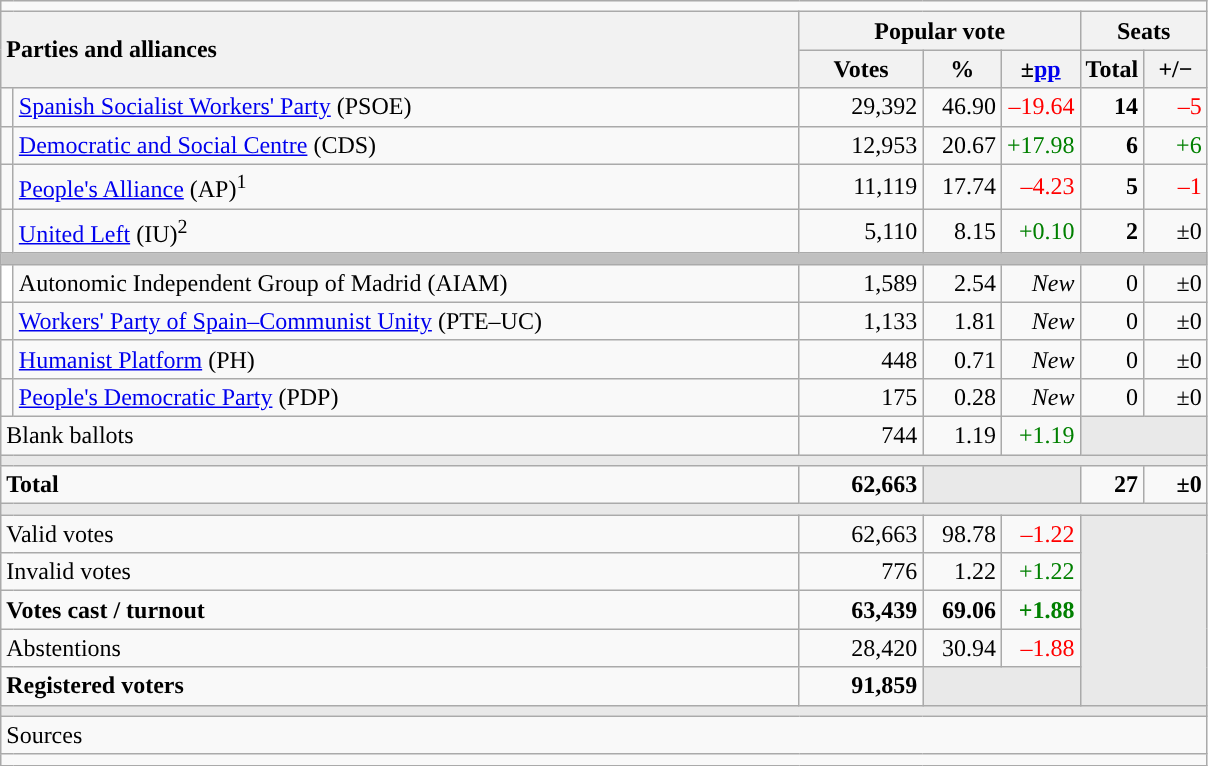<table class="wikitable" style="text-align:right;">
<tr>
<td colspan="7"></td>
</tr>
<tr>
<th style="text-align:left;" rowspan="2" colspan="2" width="525">Parties and alliances</th>
<th colspan="3">Popular vote</th>
<th colspan="2">Seats</th>
</tr>
<tr>
<th width="75">Votes</th>
<th width="45">%</th>
<th width="45">±<a href='#'>pp</a></th>
<th width="35">Total</th>
<th width="35">+/−</th>
</tr>
<tr>
<td width="1" style="color:inherit;background:"></td>
<td align="left"><a href='#'>Spanish Socialist Workers' Party</a> (PSOE)</td>
<td>29,392</td>
<td>46.90</td>
<td style="color:red;">–19.64</td>
<td><strong>14</strong></td>
<td style="color:red;">–5</td>
</tr>
<tr>
<td style="color:inherit;background:"></td>
<td align="left"><a href='#'>Democratic and Social Centre</a> (CDS)</td>
<td>12,953</td>
<td>20.67</td>
<td style="color:green;">+17.98</td>
<td><strong>6</strong></td>
<td style="color:green;">+6</td>
</tr>
<tr>
<td style="color:inherit;background:"></td>
<td align="left"><a href='#'>People's Alliance</a> (AP)<sup>1</sup></td>
<td>11,119</td>
<td>17.74</td>
<td style="color:red;">–4.23</td>
<td><strong>5</strong></td>
<td style="color:red;">–1</td>
</tr>
<tr>
<td style="color:inherit;background:"></td>
<td align="left"><a href='#'>United Left</a> (IU)<sup>2</sup></td>
<td>5,110</td>
<td>8.15</td>
<td style="color:green;">+0.10</td>
<td><strong>2</strong></td>
<td>±0</td>
</tr>
<tr>
<td colspan="7" bgcolor="#C0C0C0"></td>
</tr>
<tr>
<td bgcolor="white"></td>
<td align="left">Autonomic Independent Group of Madrid (AIAM)</td>
<td>1,589</td>
<td>2.54</td>
<td><em>New</em></td>
<td>0</td>
<td>±0</td>
</tr>
<tr>
<td style="color:inherit;background:"></td>
<td align="left"><a href='#'>Workers' Party of Spain–Communist Unity</a> (PTE–UC)</td>
<td>1,133</td>
<td>1.81</td>
<td><em>New</em></td>
<td>0</td>
<td>±0</td>
</tr>
<tr>
<td style="color:inherit;background:"></td>
<td align="left"><a href='#'>Humanist Platform</a> (PH)</td>
<td>448</td>
<td>0.71</td>
<td><em>New</em></td>
<td>0</td>
<td>±0</td>
</tr>
<tr>
<td style="color:inherit;background:"></td>
<td align="left"><a href='#'>People's Democratic Party</a> (PDP)</td>
<td>175</td>
<td>0.28</td>
<td><em>New</em></td>
<td>0</td>
<td>±0</td>
</tr>
<tr>
<td align="left" colspan="2">Blank ballots</td>
<td>744</td>
<td>1.19</td>
<td style="color:green;">+1.19</td>
<td bgcolor="#E9E9E9" colspan="2"></td>
</tr>
<tr>
<td colspan="7" bgcolor="#E9E9E9"></td>
</tr>
<tr style="font-weight:bold;">
<td align="left" colspan="2">Total</td>
<td>62,663</td>
<td bgcolor="#E9E9E9" colspan="2"></td>
<td>27</td>
<td>±0</td>
</tr>
<tr>
<td colspan="7" bgcolor="#E9E9E9"></td>
</tr>
<tr>
<td align="left" colspan="2">Valid votes</td>
<td>62,663</td>
<td>98.78</td>
<td style="color:red;">–1.22</td>
<td bgcolor="#E9E9E9" colspan="2" rowspan="5"></td>
</tr>
<tr>
<td align="left" colspan="2">Invalid votes</td>
<td>776</td>
<td>1.22</td>
<td style="color:green;">+1.22</td>
</tr>
<tr style="font-weight:bold;">
<td align="left" colspan="2">Votes cast / turnout</td>
<td>63,439</td>
<td>69.06</td>
<td style="color:green;">+1.88</td>
</tr>
<tr>
<td align="left" colspan="2">Abstentions</td>
<td>28,420</td>
<td>30.94</td>
<td style="color:red;">–1.88</td>
</tr>
<tr style="font-weight:bold;">
<td align="left" colspan="2">Registered voters</td>
<td>91,859</td>
<td bgcolor="#E9E9E9" colspan="2"></td>
</tr>
<tr>
<td colspan="7" bgcolor="#E9E9E9"></td>
</tr>
<tr>
<td align="left" colspan="7">Sources</td>
</tr>
<tr>
<td colspan="7" style="text-align:left; max-width:790px;"></td>
</tr>
</table>
